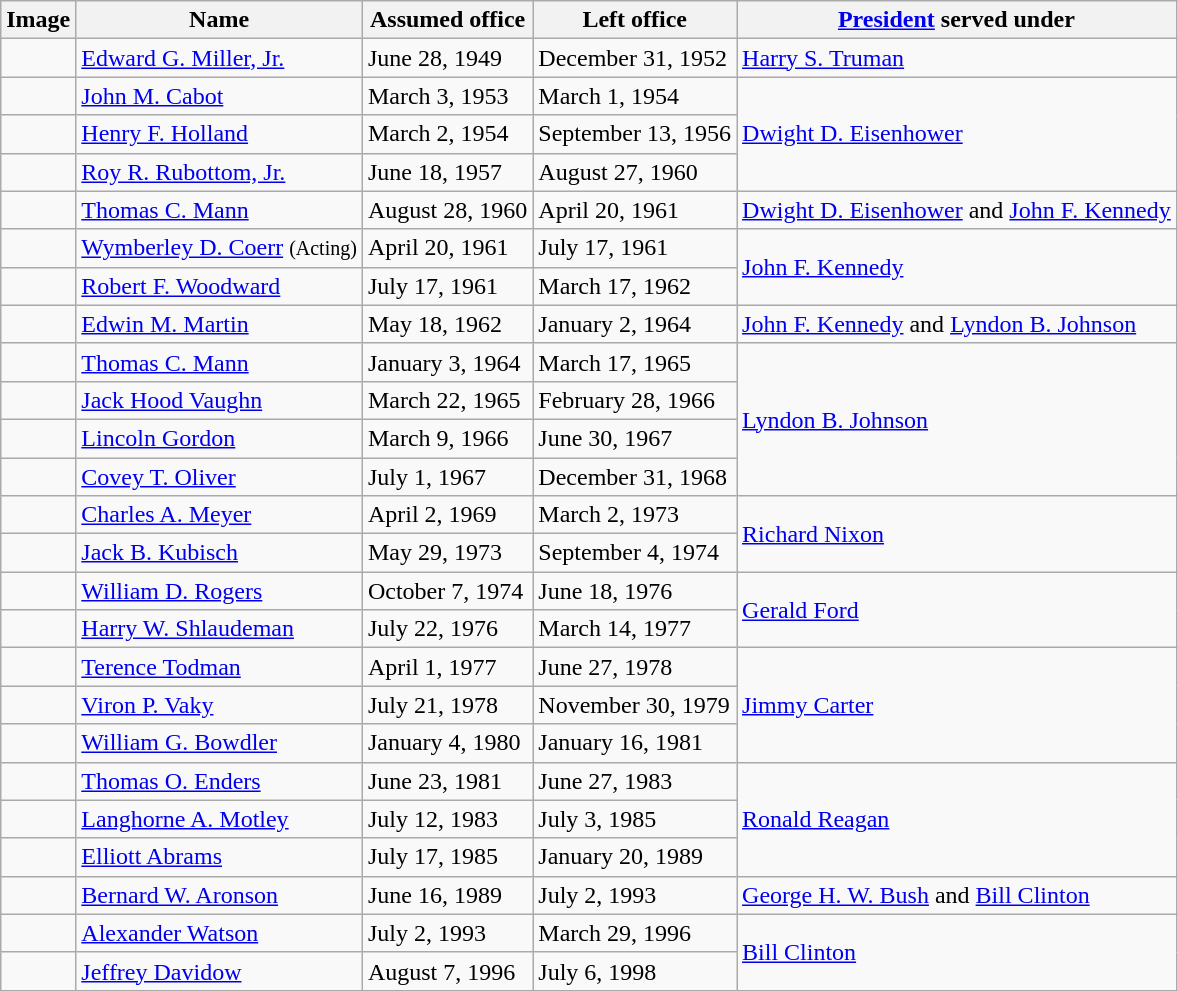<table class="wikitable">
<tr>
<th>Image</th>
<th>Name</th>
<th>Assumed office</th>
<th>Left office</th>
<th><a href='#'>President</a> served under</th>
</tr>
<tr>
<td></td>
<td><a href='#'>Edward G. Miller, Jr.</a></td>
<td>June 28, 1949</td>
<td>December 31, 1952</td>
<td><a href='#'>Harry S. Truman</a></td>
</tr>
<tr>
<td></td>
<td><a href='#'>John M. Cabot</a></td>
<td>March 3, 1953</td>
<td>March 1, 1954</td>
<td rowspan="3"><a href='#'>Dwight D. Eisenhower</a></td>
</tr>
<tr>
<td></td>
<td><a href='#'>Henry F. Holland</a></td>
<td>March 2, 1954</td>
<td>September 13, 1956</td>
</tr>
<tr>
<td></td>
<td><a href='#'>Roy R. Rubottom, Jr.</a></td>
<td>June 18, 1957</td>
<td>August 27, 1960</td>
</tr>
<tr>
<td></td>
<td><a href='#'>Thomas C. Mann</a></td>
<td>August 28, 1960</td>
<td>April 20, 1961</td>
<td><a href='#'>Dwight D. Eisenhower</a> and <a href='#'>John F. Kennedy</a></td>
</tr>
<tr>
<td></td>
<td><a href='#'>Wymberley D. Coerr</a> <small>(Acting)</small></td>
<td>April 20, 1961</td>
<td>July 17, 1961</td>
<td rowspan="2"><a href='#'>John F. Kennedy</a></td>
</tr>
<tr>
<td></td>
<td><a href='#'>Robert F. Woodward</a></td>
<td>July 17, 1961</td>
<td>March 17, 1962</td>
</tr>
<tr>
<td></td>
<td><a href='#'>Edwin M. Martin</a></td>
<td>May 18, 1962</td>
<td>January 2, 1964</td>
<td><a href='#'>John F. Kennedy</a> and <a href='#'>Lyndon B. Johnson</a></td>
</tr>
<tr>
<td></td>
<td><a href='#'>Thomas C. Mann</a></td>
<td>January 3, 1964</td>
<td>March 17, 1965</td>
<td rowspan="4"><a href='#'>Lyndon B. Johnson</a></td>
</tr>
<tr>
<td></td>
<td><a href='#'>Jack Hood Vaughn</a></td>
<td>March 22, 1965</td>
<td>February 28, 1966</td>
</tr>
<tr>
<td></td>
<td><a href='#'>Lincoln Gordon</a></td>
<td>March 9, 1966</td>
<td>June 30, 1967</td>
</tr>
<tr>
<td></td>
<td><a href='#'>Covey T. Oliver</a></td>
<td>July 1, 1967</td>
<td>December 31, 1968</td>
</tr>
<tr>
<td></td>
<td><a href='#'>Charles A. Meyer</a></td>
<td>April 2, 1969</td>
<td>March 2, 1973</td>
<td rowspan="2"><a href='#'>Richard Nixon</a></td>
</tr>
<tr>
<td></td>
<td><a href='#'>Jack B. Kubisch</a></td>
<td>May 29, 1973</td>
<td>September 4, 1974</td>
</tr>
<tr>
<td></td>
<td><a href='#'>William D. Rogers</a></td>
<td>October 7, 1974</td>
<td>June 18, 1976</td>
<td rowspan="2"><a href='#'>Gerald Ford</a></td>
</tr>
<tr>
<td></td>
<td><a href='#'>Harry W. Shlaudeman</a></td>
<td>July 22, 1976</td>
<td>March 14, 1977</td>
</tr>
<tr>
<td></td>
<td><a href='#'>Terence Todman</a></td>
<td>April 1, 1977</td>
<td>June 27, 1978</td>
<td rowspan="3"><a href='#'>Jimmy Carter</a></td>
</tr>
<tr>
<td></td>
<td><a href='#'>Viron P. Vaky</a></td>
<td>July 21, 1978</td>
<td>November 30, 1979</td>
</tr>
<tr>
<td></td>
<td><a href='#'>William G. Bowdler</a></td>
<td>January 4, 1980</td>
<td>January 16, 1981</td>
</tr>
<tr>
<td></td>
<td><a href='#'>Thomas O. Enders</a></td>
<td>June 23, 1981</td>
<td>June 27, 1983</td>
<td rowspan="3"><a href='#'>Ronald Reagan</a></td>
</tr>
<tr>
<td></td>
<td><a href='#'>Langhorne A. Motley</a></td>
<td>July 12, 1983</td>
<td>July 3, 1985</td>
</tr>
<tr>
<td></td>
<td><a href='#'>Elliott Abrams</a></td>
<td>July 17, 1985</td>
<td>January 20, 1989</td>
</tr>
<tr>
<td></td>
<td><a href='#'>Bernard W. Aronson</a></td>
<td>June 16, 1989</td>
<td>July 2, 1993</td>
<td><a href='#'>George H. W. Bush</a> and <a href='#'>Bill Clinton</a></td>
</tr>
<tr>
<td></td>
<td><a href='#'>Alexander Watson</a></td>
<td>July 2, 1993</td>
<td>March 29, 1996</td>
<td rowspan="2"><a href='#'>Bill Clinton</a></td>
</tr>
<tr>
<td></td>
<td><a href='#'>Jeffrey Davidow</a></td>
<td>August 7, 1996</td>
<td>July 6, 1998</td>
</tr>
</table>
